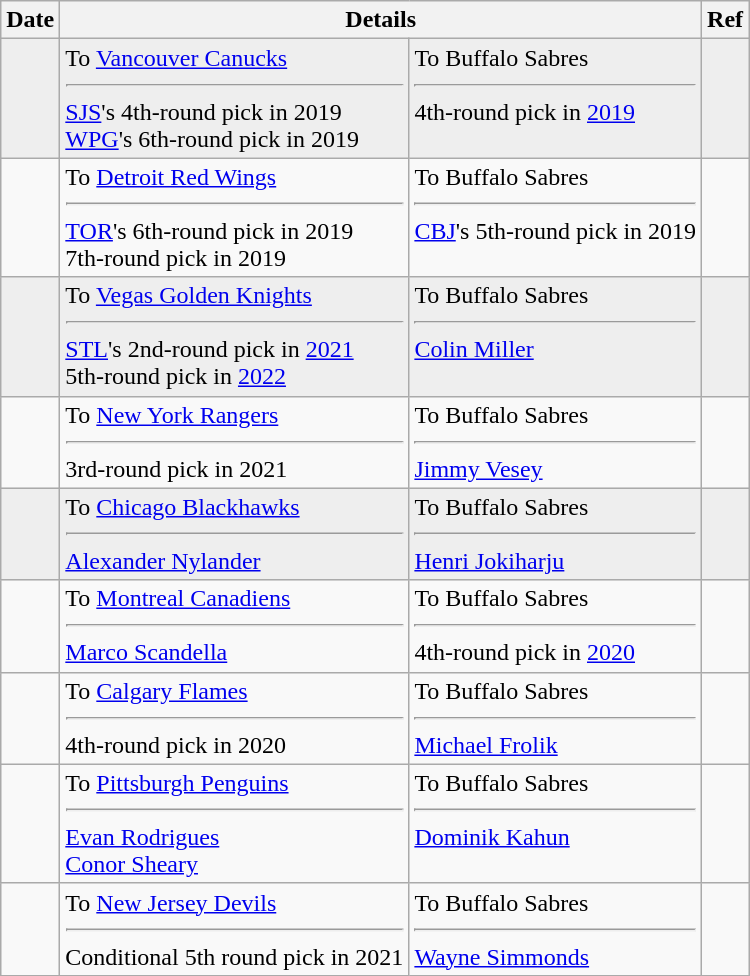<table class="wikitable">
<tr>
<th>Date</th>
<th colspan="2">Details</th>
<th>Ref</th>
</tr>
<tr style="background:#eee;">
<td></td>
<td valign="top">To <a href='#'>Vancouver Canucks</a><hr><a href='#'>SJS</a>'s 4th-round pick in 2019<br><a href='#'>WPG</a>'s 6th-round pick in 2019</td>
<td valign="top">To Buffalo Sabres<hr>4th-round pick in <a href='#'>2019</a></td>
<td></td>
</tr>
<tr>
<td></td>
<td valign="top">To <a href='#'>Detroit Red Wings</a><hr><a href='#'>TOR</a>'s 6th-round pick in 2019<br>7th-round pick in 2019</td>
<td valign="top">To Buffalo Sabres<hr><a href='#'>CBJ</a>'s 5th-round pick in 2019</td>
<td></td>
</tr>
<tr style="background:#eee;">
<td></td>
<td valign="top">To <a href='#'>Vegas Golden Knights</a><hr><a href='#'>STL</a>'s 2nd-round pick in <a href='#'>2021</a><br>5th-round pick in <a href='#'>2022</a></td>
<td valign="top">To Buffalo Sabres<hr><a href='#'>Colin Miller</a></td>
<td></td>
</tr>
<tr>
<td></td>
<td valign="top">To <a href='#'>New York Rangers</a><hr>3rd-round pick in 2021</td>
<td valign="top">To Buffalo Sabres<hr><a href='#'>Jimmy Vesey</a></td>
<td></td>
</tr>
<tr style="background:#eee;">
<td></td>
<td valign="top">To <a href='#'>Chicago Blackhawks</a><hr><a href='#'>Alexander Nylander</a></td>
<td valign="top">To Buffalo Sabres<hr><a href='#'>Henri Jokiharju</a></td>
<td></td>
</tr>
<tr>
<td></td>
<td valign="top">To <a href='#'>Montreal Canadiens</a><hr><a href='#'>Marco Scandella</a></td>
<td valign="top">To Buffalo Sabres<hr>4th-round pick in <a href='#'>2020</a></td>
<td></td>
</tr>
<tr>
<td></td>
<td valign="top">To <a href='#'>Calgary Flames</a><hr>4th-round pick in 2020</td>
<td valign="top">To Buffalo Sabres<hr><a href='#'>Michael Frolik</a></td>
<td></td>
</tr>
<tr>
<td></td>
<td valign="top">To <a href='#'>Pittsburgh Penguins</a><hr><a href='#'>Evan Rodrigues</a><br><a href='#'>Conor Sheary</a></td>
<td valign="top">To Buffalo Sabres<hr><a href='#'>Dominik Kahun</a></td>
<td></td>
</tr>
<tr>
<td></td>
<td valign="top">To <a href='#'>New Jersey Devils</a><hr>Conditional 5th round pick in 2021</td>
<td valign="top">To Buffalo Sabres<hr><a href='#'>Wayne Simmonds</a></td>
<td></td>
</tr>
</table>
